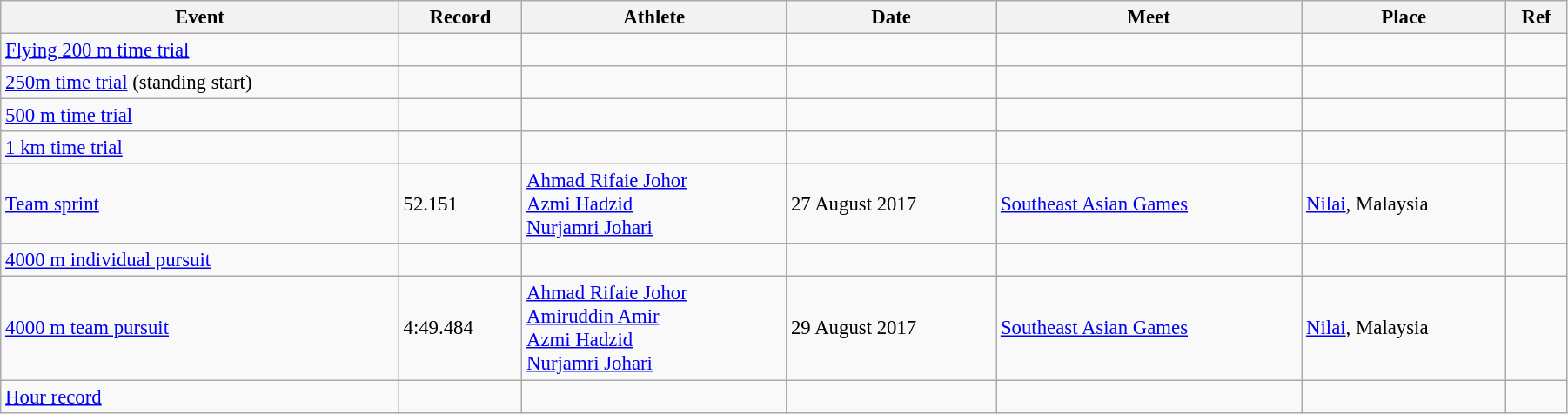<table class="wikitable" style="font-size:95%; width: 95%;">
<tr>
<th>Event</th>
<th>Record</th>
<th>Athlete</th>
<th>Date</th>
<th>Meet</th>
<th>Place</th>
<th>Ref</th>
</tr>
<tr>
<td><a href='#'>Flying 200 m time trial</a></td>
<td></td>
<td></td>
<td></td>
<td></td>
<td></td>
<td></td>
</tr>
<tr>
<td><a href='#'>250m time trial</a> (standing start)</td>
<td></td>
<td></td>
<td></td>
<td></td>
<td></td>
<td></td>
</tr>
<tr>
<td><a href='#'>500 m time trial</a></td>
<td></td>
<td></td>
<td></td>
<td></td>
<td></td>
<td></td>
</tr>
<tr>
<td><a href='#'>1 km time trial</a></td>
<td></td>
<td></td>
<td></td>
<td></td>
<td></td>
<td></td>
</tr>
<tr>
<td><a href='#'>Team sprint</a></td>
<td>52.151</td>
<td><a href='#'>Ahmad Rifaie Johor</a><br><a href='#'>Azmi Hadzid</a><br><a href='#'>Nurjamri Johari</a></td>
<td>27 August 2017</td>
<td><a href='#'>Southeast Asian Games</a></td>
<td><a href='#'>Nilai</a>, Malaysia</td>
<td></td>
</tr>
<tr>
<td><a href='#'>4000 m individual pursuit</a></td>
<td></td>
<td></td>
<td></td>
<td></td>
<td></td>
<td></td>
</tr>
<tr>
<td><a href='#'>4000 m team pursuit</a></td>
<td>4:49.484</td>
<td><a href='#'>Ahmad Rifaie Johor</a><br><a href='#'>Amiruddin Amir</a><br><a href='#'>Azmi Hadzid</a><br><a href='#'>Nurjamri Johari</a></td>
<td>29 August 2017</td>
<td><a href='#'>Southeast Asian Games</a></td>
<td><a href='#'>Nilai</a>, Malaysia</td>
<td></td>
</tr>
<tr>
<td><a href='#'>Hour record</a></td>
<td></td>
<td></td>
<td></td>
<td></td>
<td></td>
<td></td>
</tr>
</table>
